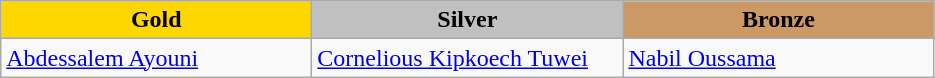<table class="wikitable" style="text-align:left">
<tr align="center">
<td width=200 bgcolor=gold><strong>Gold</strong></td>
<td width=200 bgcolor=silver><strong>Silver</strong></td>
<td width=200 bgcolor=CC9966><strong>Bronze</strong></td>
</tr>
<tr>
<td><a href='#'>Abdessalem Ayouni</a><br></td>
<td><a href='#'>Cornelious Kipkoech Tuwei</a><br></td>
<td><a href='#'>Nabil Oussama</a><br></td>
</tr>
</table>
